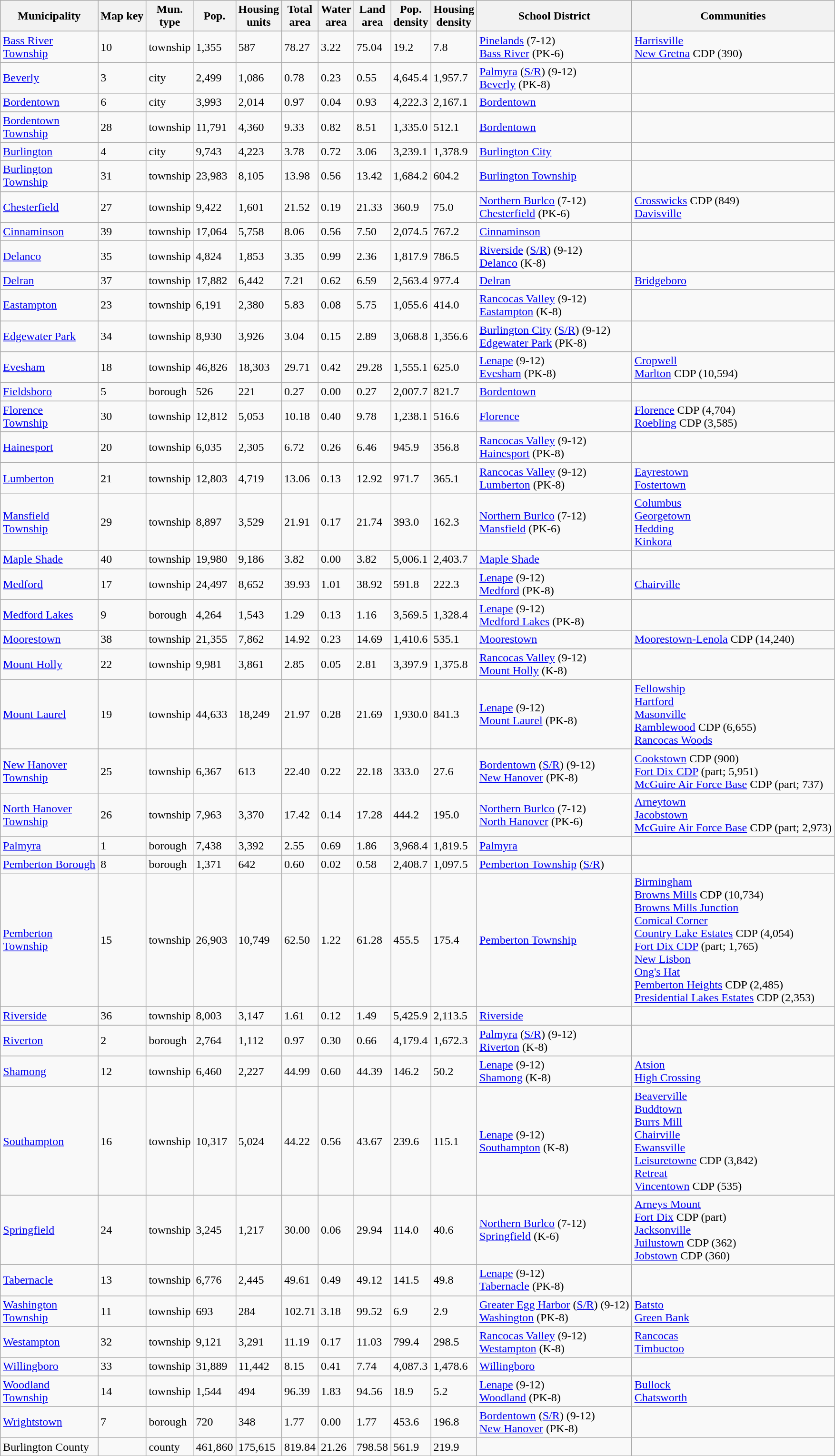<table class="wikitable sortable">
<tr>
<th>Municipality</th>
<th>Map key</th>
<th>Mun. <br>type</th>
<th>Pop.</th>
<th>Housing<br>units</th>
<th>Total<br>area</th>
<th>Water<br>area</th>
<th>Land<br>area</th>
<th>Pop.<br>density</th>
<th>Housing<br>density</th>
<th>School District</th>
<th>Communities</th>
</tr>
<tr>
<td><a href='#'>Bass River<br>Township</a></td>
<td>10</td>
<td>township</td>
<td>1,355</td>
<td>587</td>
<td>78.27</td>
<td>3.22</td>
<td>75.04</td>
<td>19.2</td>
<td>7.8</td>
<td><a href='#'>Pinelands</a> (7-12)<br><a href='#'>Bass River</a> (PK-6)</td>
<td><a href='#'>Harrisville</a><br><a href='#'>New Gretna</a> CDP (390)</td>
</tr>
<tr>
<td><a href='#'>Beverly</a></td>
<td>3</td>
<td>city</td>
<td>2,499</td>
<td>1,086</td>
<td>0.78</td>
<td>0.23</td>
<td>0.55</td>
<td>4,645.4</td>
<td>1,957.7</td>
<td><a href='#'>Palmyra</a> (<a href='#'>S/R</a>) (9-12)<br><a href='#'>Beverly</a> (PK-8)</td>
<td></td>
</tr>
<tr>
<td><a href='#'>Bordentown</a></td>
<td>6</td>
<td>city</td>
<td>3,993</td>
<td>2,014</td>
<td>0.97</td>
<td>0.04</td>
<td>0.93</td>
<td>4,222.3</td>
<td>2,167.1</td>
<td><a href='#'>Bordentown</a></td>
<td></td>
</tr>
<tr>
<td><a href='#'>Bordentown<br>Township</a></td>
<td>28</td>
<td>township</td>
<td>11,791</td>
<td>4,360</td>
<td>9.33</td>
<td>0.82</td>
<td>8.51</td>
<td>1,335.0</td>
<td>512.1</td>
<td><a href='#'>Bordentown</a></td>
<td></td>
</tr>
<tr>
<td><a href='#'>Burlington</a></td>
<td>4</td>
<td>city</td>
<td>9,743</td>
<td>4,223</td>
<td>3.78</td>
<td>0.72</td>
<td>3.06</td>
<td>3,239.1</td>
<td>1,378.9</td>
<td><a href='#'>Burlington City</a></td>
<td></td>
</tr>
<tr>
<td><a href='#'>Burlington<br>Township</a></td>
<td>31</td>
<td>township</td>
<td>23,983</td>
<td>8,105</td>
<td>13.98</td>
<td>0.56</td>
<td>13.42</td>
<td>1,684.2</td>
<td>604.2</td>
<td><a href='#'>Burlington Township</a></td>
<td></td>
</tr>
<tr>
<td><a href='#'>Chesterfield</a></td>
<td>27</td>
<td>township</td>
<td>9,422</td>
<td>1,601</td>
<td>21.52</td>
<td>0.19</td>
<td>21.33</td>
<td>360.9</td>
<td>75.0</td>
<td><a href='#'>Northern Burlco</a> (7-12)<br><a href='#'>Chesterfield</a> (PK-6)</td>
<td><a href='#'>Crosswicks</a> CDP (849)<br><a href='#'>Davisville</a></td>
</tr>
<tr>
<td><a href='#'>Cinnaminson</a></td>
<td>39</td>
<td>township</td>
<td>17,064</td>
<td>5,758</td>
<td>8.06</td>
<td>0.56</td>
<td>7.50</td>
<td>2,074.5</td>
<td>767.2</td>
<td><a href='#'>Cinnaminson</a></td>
<td></td>
</tr>
<tr>
<td><a href='#'>Delanco</a></td>
<td>35</td>
<td>township</td>
<td>4,824</td>
<td>1,853</td>
<td>3.35</td>
<td>0.99</td>
<td>2.36</td>
<td>1,817.9</td>
<td>786.5</td>
<td><a href='#'>Riverside</a> (<a href='#'>S/R</a>) (9-12)<br><a href='#'>Delanco</a> (K-8)</td>
<td></td>
</tr>
<tr>
<td><a href='#'>Delran</a></td>
<td>37</td>
<td>township</td>
<td>17,882</td>
<td>6,442</td>
<td>7.21</td>
<td>0.62</td>
<td>6.59</td>
<td>2,563.4</td>
<td>977.4</td>
<td><a href='#'>Delran</a></td>
<td><a href='#'>Bridgeboro</a></td>
</tr>
<tr>
<td><a href='#'>Eastampton</a></td>
<td>23</td>
<td>township</td>
<td>6,191</td>
<td>2,380</td>
<td>5.83</td>
<td>0.08</td>
<td>5.75</td>
<td>1,055.6</td>
<td>414.0</td>
<td><a href='#'>Rancocas Valley</a> (9-12)<br><a href='#'>Eastampton</a> (K-8)</td>
<td></td>
</tr>
<tr>
<td><a href='#'>Edgewater Park</a></td>
<td>34</td>
<td>township</td>
<td>8,930</td>
<td>3,926</td>
<td>3.04</td>
<td>0.15</td>
<td>2.89</td>
<td>3,068.8</td>
<td>1,356.6</td>
<td><a href='#'>Burlington City</a> (<a href='#'>S/R</a>) (9-12)<br> <a href='#'>Edgewater Park</a> (PK-8)</td>
<td></td>
</tr>
<tr>
<td><a href='#'>Evesham</a></td>
<td>18</td>
<td>township</td>
<td>46,826</td>
<td>18,303</td>
<td>29.71</td>
<td>0.42</td>
<td>29.28</td>
<td>1,555.1</td>
<td>625.0</td>
<td><a href='#'>Lenape</a> (9-12)<br><a href='#'>Evesham</a> (PK-8)</td>
<td><a href='#'>Cropwell</a><br><a href='#'>Marlton</a> CDP (10,594)</td>
</tr>
<tr>
<td><a href='#'>Fieldsboro</a></td>
<td>5</td>
<td>borough</td>
<td>526</td>
<td>221</td>
<td>0.27</td>
<td>0.00</td>
<td>0.27</td>
<td>2,007.7</td>
<td>821.7</td>
<td><a href='#'>Bordentown</a></td>
<td></td>
</tr>
<tr>
<td><a href='#'>Florence<br>Township</a></td>
<td>30</td>
<td>township</td>
<td>12,812</td>
<td>5,053</td>
<td>10.18</td>
<td>0.40</td>
<td>9.78</td>
<td>1,238.1</td>
<td>516.6</td>
<td><a href='#'>Florence</a></td>
<td><a href='#'>Florence</a> CDP (4,704)<br><a href='#'>Roebling</a> CDP (3,585)</td>
</tr>
<tr>
<td><a href='#'>Hainesport</a></td>
<td>20</td>
<td>township</td>
<td>6,035</td>
<td>2,305</td>
<td>6.72</td>
<td>0.26</td>
<td>6.46</td>
<td>945.9</td>
<td>356.8</td>
<td><a href='#'>Rancocas Valley</a> (9-12)<br><a href='#'>Hainesport</a> (PK-8)</td>
<td></td>
</tr>
<tr>
<td><a href='#'>Lumberton</a></td>
<td>21</td>
<td>township</td>
<td>12,803</td>
<td>4,719</td>
<td>13.06</td>
<td>0.13</td>
<td>12.92</td>
<td>971.7</td>
<td>365.1</td>
<td><a href='#'>Rancocas Valley</a> (9-12)<br><a href='#'>Lumberton</a> (PK-8)</td>
<td><a href='#'>Eayrestown</a><br><a href='#'>Fostertown</a></td>
</tr>
<tr>
<td><a href='#'>Mansfield<br>Township</a></td>
<td>29</td>
<td>township</td>
<td>8,897</td>
<td>3,529</td>
<td>21.91</td>
<td>0.17</td>
<td>21.74</td>
<td>393.0</td>
<td>162.3</td>
<td><a href='#'>Northern Burlco</a> (7-12)<br><a href='#'>Mansfield</a> (PK-6)</td>
<td><a href='#'>Columbus</a><br><a href='#'>Georgetown</a><br><a href='#'>Hedding</a><br><a href='#'>Kinkora</a></td>
</tr>
<tr>
<td><a href='#'>Maple Shade</a></td>
<td>40</td>
<td>township</td>
<td>19,980</td>
<td>9,186</td>
<td>3.82</td>
<td>0.00</td>
<td>3.82</td>
<td>5,006.1</td>
<td>2,403.7</td>
<td><a href='#'>Maple Shade</a></td>
<td></td>
</tr>
<tr>
<td><a href='#'>Medford</a></td>
<td>17</td>
<td>township</td>
<td>24,497</td>
<td>8,652</td>
<td>39.93</td>
<td>1.01</td>
<td>38.92</td>
<td>591.8</td>
<td>222.3</td>
<td><a href='#'>Lenape</a> (9-12)<br><a href='#'>Medford</a> (PK-8)</td>
<td><a href='#'>Chairville</a></td>
</tr>
<tr>
<td><a href='#'>Medford Lakes</a></td>
<td>9</td>
<td>borough</td>
<td>4,264</td>
<td>1,543</td>
<td>1.29</td>
<td>0.13</td>
<td>1.16</td>
<td>3,569.5</td>
<td>1,328.4</td>
<td><a href='#'>Lenape</a> (9-12)<br><a href='#'>Medford Lakes</a> (PK-8)</td>
<td></td>
</tr>
<tr>
<td><a href='#'>Moorestown</a></td>
<td>38</td>
<td>township</td>
<td>21,355</td>
<td>7,862</td>
<td>14.92</td>
<td>0.23</td>
<td>14.69</td>
<td>1,410.6</td>
<td>535.1</td>
<td><a href='#'>Moorestown</a></td>
<td><a href='#'>Moorestown-Lenola</a> CDP (14,240)</td>
</tr>
<tr>
<td><a href='#'>Mount Holly</a></td>
<td>22</td>
<td>township</td>
<td>9,981</td>
<td>3,861</td>
<td>2.85</td>
<td>0.05</td>
<td>2.81</td>
<td>3,397.9</td>
<td>1,375.8</td>
<td><a href='#'>Rancocas Valley</a> (9-12)<br><a href='#'>Mount Holly</a> (K-8)</td>
<td></td>
</tr>
<tr>
<td><a href='#'>Mount Laurel</a></td>
<td>19</td>
<td>township</td>
<td>44,633</td>
<td>18,249</td>
<td>21.97</td>
<td>0.28</td>
<td>21.69</td>
<td>1,930.0</td>
<td>841.3</td>
<td><a href='#'>Lenape</a> (9-12)<br><a href='#'>Mount Laurel</a> (PK-8)</td>
<td><a href='#'>Fellowship</a><br><a href='#'>Hartford</a><br><a href='#'>Masonville</a><br><a href='#'>Ramblewood</a> CDP (6,655)<br><a href='#'>Rancocas Woods</a></td>
</tr>
<tr>
<td><a href='#'>New Hanover<br>Township</a></td>
<td>25</td>
<td>township</td>
<td>6,367</td>
<td>613</td>
<td>22.40</td>
<td>0.22</td>
<td>22.18</td>
<td>333.0</td>
<td>27.6</td>
<td><a href='#'>Bordentown</a> (<a href='#'>S/R</a>) (9-12)<br><a href='#'>New Hanover</a> (PK-8)</td>
<td><a href='#'>Cookstown</a> CDP (900)<br><a href='#'>Fort Dix CDP</a> (part; 5,951)<br><a href='#'>McGuire Air Force Base</a> CDP (part; 737)</td>
</tr>
<tr>
<td><a href='#'>North Hanover<br>Township</a></td>
<td>26</td>
<td>township</td>
<td>7,963</td>
<td>3,370</td>
<td>17.42</td>
<td>0.14</td>
<td>17.28</td>
<td>444.2</td>
<td>195.0</td>
<td><a href='#'>Northern Burlco</a> (7-12)<br><a href='#'>North Hanover</a> (PK-6)</td>
<td><a href='#'>Arneytown</a><br><a href='#'>Jacobstown</a><br><a href='#'>McGuire Air Force Base</a> CDP (part; 2,973)</td>
</tr>
<tr>
<td><a href='#'>Palmyra</a></td>
<td>1</td>
<td>borough</td>
<td>7,438</td>
<td>3,392</td>
<td>2.55</td>
<td>0.69</td>
<td>1.86</td>
<td>3,968.4</td>
<td>1,819.5</td>
<td><a href='#'>Palmyra</a></td>
<td></td>
</tr>
<tr>
<td><a href='#'>Pemberton Borough</a></td>
<td>8</td>
<td>borough</td>
<td>1,371</td>
<td>642</td>
<td>0.60</td>
<td>0.02</td>
<td>0.58</td>
<td>2,408.7</td>
<td>1,097.5</td>
<td><a href='#'>Pemberton Township</a> (<a href='#'>S/R</a>)</td>
<td></td>
</tr>
<tr>
<td><a href='#'>Pemberton<br>Township</a></td>
<td>15</td>
<td>township</td>
<td>26,903</td>
<td>10,749</td>
<td>62.50</td>
<td>1.22</td>
<td>61.28</td>
<td>455.5</td>
<td>175.4</td>
<td><a href='#'>Pemberton Township</a></td>
<td><a href='#'>Birmingham</a><br><a href='#'>Browns Mills</a> CDP (10,734)<br><a href='#'>Browns Mills Junction</a><br><a href='#'>Comical Corner</a><br><a href='#'>Country Lake Estates</a> CDP (4,054)<br><a href='#'>Fort Dix CDP</a> (part; 1,765)<br><a href='#'>New Lisbon</a><br><a href='#'>Ong's Hat</a><br><a href='#'>Pemberton Heights</a> CDP (2,485)<br><a href='#'>Presidential Lakes Estates</a> CDP (2,353)</td>
</tr>
<tr>
<td><a href='#'>Riverside</a></td>
<td>36</td>
<td>township</td>
<td>8,003</td>
<td>3,147</td>
<td>1.61</td>
<td>0.12</td>
<td>1.49</td>
<td>5,425.9</td>
<td>2,113.5</td>
<td><a href='#'>Riverside</a></td>
<td></td>
</tr>
<tr>
<td><a href='#'>Riverton</a></td>
<td>2</td>
<td>borough</td>
<td>2,764</td>
<td>1,112</td>
<td>0.97</td>
<td>0.30</td>
<td>0.66</td>
<td>4,179.4</td>
<td>1,672.3</td>
<td><a href='#'>Palmyra</a> (<a href='#'>S/R</a>) (9-12)<br><a href='#'>Riverton</a> (K-8)</td>
<td></td>
</tr>
<tr>
<td><a href='#'>Shamong</a></td>
<td>12</td>
<td>township</td>
<td>6,460</td>
<td>2,227</td>
<td>44.99</td>
<td>0.60</td>
<td>44.39</td>
<td>146.2</td>
<td>50.2</td>
<td><a href='#'>Lenape</a> (9-12)<br><a href='#'>Shamong</a> (K-8)</td>
<td><a href='#'>Atsion</a><br><a href='#'>High Crossing</a></td>
</tr>
<tr>
<td><a href='#'>Southampton</a></td>
<td>16</td>
<td>township</td>
<td>10,317</td>
<td>5,024</td>
<td>44.22</td>
<td>0.56</td>
<td>43.67</td>
<td>239.6</td>
<td>115.1</td>
<td><a href='#'>Lenape</a> (9-12)<br><a href='#'>Southampton</a> (K-8)</td>
<td><a href='#'>Beaverville</a><br><a href='#'>Buddtown</a><br><a href='#'>Burrs Mill</a><br><a href='#'>Chairville</a><br><a href='#'>Ewansville</a><br><a href='#'>Leisuretowne</a> CDP (3,842)<br><a href='#'>Retreat</a><br><a href='#'>Vincentown</a> CDP (535)</td>
</tr>
<tr>
<td><a href='#'>Springfield</a></td>
<td>24</td>
<td>township</td>
<td>3,245</td>
<td>1,217</td>
<td>30.00</td>
<td>0.06</td>
<td>29.94</td>
<td>114.0</td>
<td>40.6</td>
<td><a href='#'>Northern Burlco</a> (7-12)<br><a href='#'>Springfield</a> (K-6)</td>
<td><a href='#'>Arneys Mount</a><br><a href='#'>Fort Dix</a> CDP (part)<br><a href='#'>Jacksonville</a><br><a href='#'>Juilustown</a> CDP (362)<br><a href='#'>Jobstown</a> CDP (360)</td>
</tr>
<tr>
<td><a href='#'>Tabernacle</a></td>
<td>13</td>
<td>township</td>
<td>6,776</td>
<td>2,445</td>
<td>49.61</td>
<td>0.49</td>
<td>49.12</td>
<td>141.5</td>
<td>49.8</td>
<td><a href='#'>Lenape</a> (9-12)<br><a href='#'>Tabernacle</a> (PK-8)</td>
<td></td>
</tr>
<tr>
<td><a href='#'>Washington<br>Township</a></td>
<td>11</td>
<td>township</td>
<td>693</td>
<td>284</td>
<td>102.71</td>
<td>3.18</td>
<td>99.52</td>
<td>6.9</td>
<td>2.9</td>
<td><a href='#'>Greater Egg Harbor</a> (<a href='#'>S/R</a>) (9-12)<br><a href='#'>Washington</a> (PK-8)</td>
<td><a href='#'>Batsto</a><br><a href='#'>Green Bank</a></td>
</tr>
<tr>
<td><a href='#'>Westampton</a></td>
<td>32</td>
<td>township</td>
<td>9,121</td>
<td>3,291</td>
<td>11.19</td>
<td>0.17</td>
<td>11.03</td>
<td>799.4</td>
<td>298.5</td>
<td><a href='#'>Rancocas Valley</a> (9-12)<br><a href='#'>Westampton</a> (K-8)</td>
<td><a href='#'>Rancocas</a><br><a href='#'>Timbuctoo</a></td>
</tr>
<tr>
<td><a href='#'>Willingboro</a></td>
<td>33</td>
<td>township</td>
<td>31,889</td>
<td>11,442</td>
<td>8.15</td>
<td>0.41</td>
<td>7.74</td>
<td>4,087.3</td>
<td>1,478.6</td>
<td><a href='#'>Willingboro</a></td>
<td></td>
</tr>
<tr>
<td><a href='#'>Woodland<br>Township</a></td>
<td>14</td>
<td>township</td>
<td>1,544</td>
<td>494</td>
<td>96.39</td>
<td>1.83</td>
<td>94.56</td>
<td>18.9</td>
<td>5.2</td>
<td><a href='#'>Lenape</a> (9-12)<br><a href='#'>Woodland</a> (PK-8)</td>
<td><a href='#'>Bullock</a><br><a href='#'>Chatsworth</a></td>
</tr>
<tr>
<td><a href='#'>Wrightstown</a></td>
<td>7</td>
<td>borough</td>
<td>720</td>
<td>348</td>
<td>1.77</td>
<td>0.00</td>
<td>1.77</td>
<td>453.6</td>
<td>196.8</td>
<td><a href='#'>Bordentown</a> (<a href='#'>S/R</a>) (9-12)<br><a href='#'>New Hanover</a> (PK-8)</td>
<td></td>
</tr>
<tr>
<td>Burlington County</td>
<td></td>
<td>county</td>
<td>461,860</td>
<td>175,615</td>
<td>819.84</td>
<td>21.26</td>
<td>798.58</td>
<td>561.9</td>
<td>219.9</td>
<td></td>
<td></td>
</tr>
</table>
